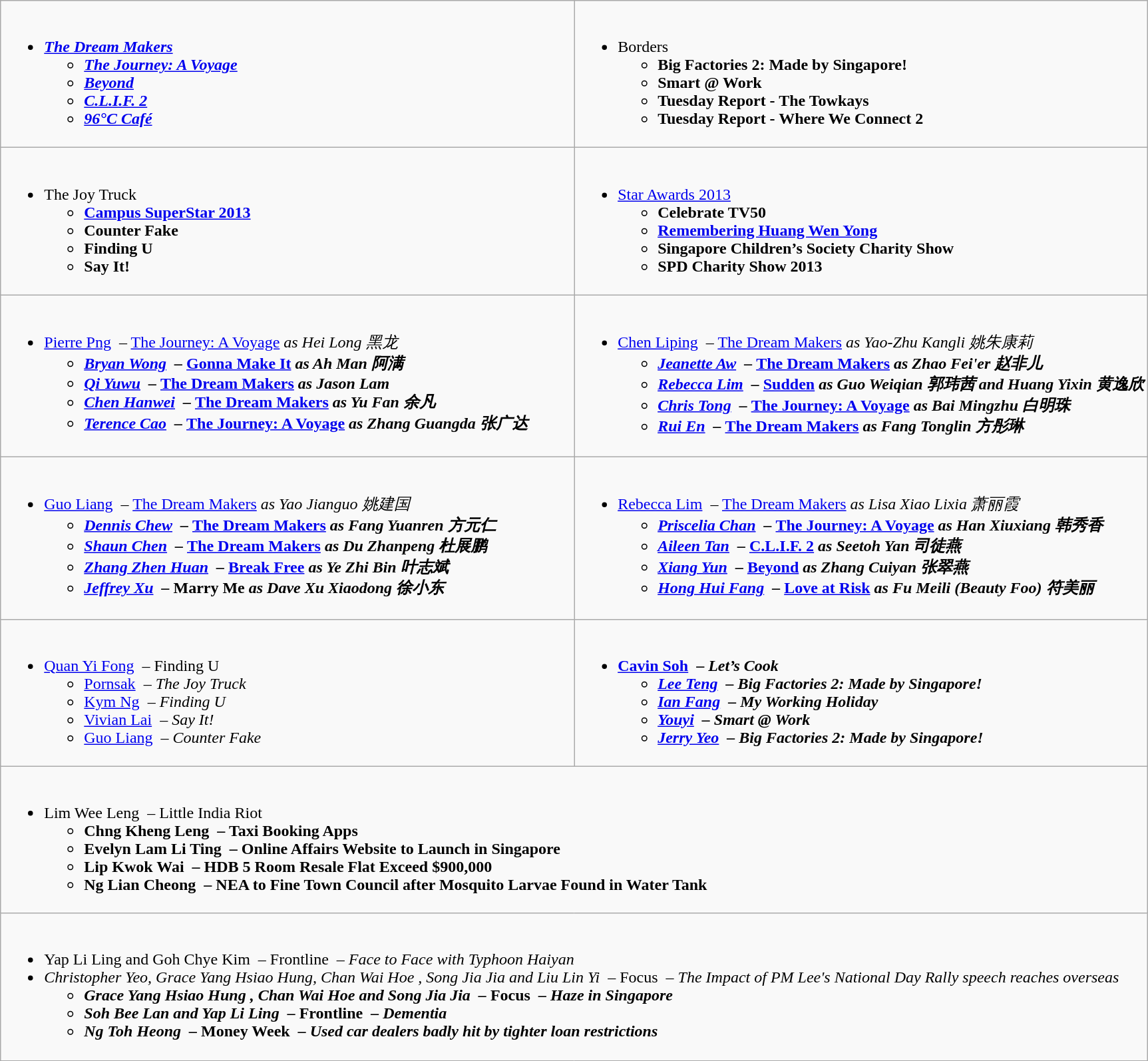<table class=wikitable>
<tr>
<td valign="top" width="50%"><br><div></div><ul><li><strong><em><a href='#'>The Dream Makers</a><em> <strong><ul><li></em><a href='#'>The Journey: A Voyage</a><em></li><li></em><a href='#'>Beyond</a><em></li><li></em><a href='#'>C.L.I.F. 2</a><em></li><li></em><a href='#'>96°C Café</a><em></li></ul></li></ul></td>
<td valign="top" width="50%"><br><div></div><ul><li></em></strong>Borders<strong><em><ul><li></em>Big Factories 2: Made by Singapore!<em></li><li></em>Smart @ Work<em></li><li></em>Tuesday Report - The Towkays<em></li><li></em>Tuesday Report - Where We Connect 2<em></li></ul></li></ul></td>
</tr>
<tr>
<td valign="top" width="50%"><br><div></div><ul><li></em></strong>The Joy Truck<strong><em><ul><li></em><a href='#'>Campus SuperStar 2013</a><em></li><li></em>Counter Fake<em></li><li></em>Finding U<em></li><li></em>Say It!<em></li></ul></li></ul></td>
<td valign="top" width="50%"><br><div></div><ul><li></em></strong><a href='#'>Star Awards 2013</a><strong><em><ul><li></em>Celebrate TV50<em></li><li></em><a href='#'>Remembering Huang Wen Yong</a><em></li><li></em>Singapore Children’s Society Charity Show<em></li><li></em>SPD Charity Show 2013<em></li></ul></li></ul></td>
</tr>
<tr>
<td valign="top" width="50%"><br><div></div><ul><li></strong><a href='#'>Pierre Png</a>   – </em><a href='#'>The Journey: A Voyage</a><em>  as Hei Long 黑龙<strong><ul><li><a href='#'>Bryan Wong</a>   – </em><a href='#'>Gonna Make It</a><em>  as Ah Man 阿满</li><li><a href='#'>Qi Yuwu</a>   – </em><a href='#'>The Dream Makers</a><em> as Jason Lam</li><li><a href='#'>Chen Hanwei</a>   – </em><a href='#'>The Dream Makers</a><em> as Yu Fan 余凡</li><li><a href='#'>Terence Cao</a>   – </em><a href='#'>The Journey: A Voyage</a><em>  as Zhang Guangda 张广达</li></ul></li></ul></td>
<td valign="top" width="50%"><br><div></div><ul><li></strong><a href='#'>Chen Liping</a>   – </em><a href='#'>The Dream Makers</a><em> as Yao-Zhu Kangli 姚朱康莉<strong><ul><li><a href='#'>Jeanette Aw</a>   – </em><a href='#'>The Dream Makers</a><em>  as Zhao Fei'er 赵非儿</li><li><a href='#'>Rebecca Lim</a>   – </em><a href='#'>Sudden</a><em>  as Guo Weiqian 郭玮茜 and Huang Yixin 黄逸欣</li><li><a href='#'>Chris Tong</a>   – </em><a href='#'>The Journey: A Voyage</a><em>  as Bai Mingzhu 白明珠</li><li><a href='#'>Rui En</a>   – </em><a href='#'>The Dream Makers</a><em>  as Fang Tonglin 方彤琳</li></ul></li></ul></td>
</tr>
<tr>
<td valign="top" width="50%"><br><div></div><ul><li></strong><a href='#'>Guo Liang</a>   – </em><a href='#'>The Dream Makers</a><em>  as Yao Jianguo 姚建国<strong><ul><li><a href='#'>Dennis Chew</a>  – </em><a href='#'>The Dream Makers</a><em>  as Fang Yuanren 方元仁</li><li><a href='#'>Shaun Chen</a>   – </em><a href='#'>The Dream Makers</a><em> as Du Zhanpeng 杜展鹏</li><li><a href='#'>Zhang Zhen Huan</a>   – </em><a href='#'>Break Free</a><em> as Ye Zhi Bin 叶志斌</li><li><a href='#'>Jeffrey Xu</a>   – </em>Marry Me<em> as Dave Xu Xiaodong 徐小东</li></ul></li></ul></td>
<td valign="top" width="50%"><br><div></div><ul><li></strong><a href='#'>Rebecca Lim</a>   – </em><a href='#'>The Dream Makers</a><em>  as Lisa Xiao Lixia 萧丽霞<strong><ul><li><a href='#'>Priscelia Chan</a>   – </em><a href='#'>The Journey: A Voyage</a><em>  as Han Xiuxiang 韩秀香</li><li><a href='#'>Aileen Tan</a>   – </em><a href='#'>C.L.I.F. 2</a><em> as Seetoh Yan 司徒燕</li><li><a href='#'>Xiang Yun</a>   – </em><a href='#'>Beyond</a><em> as Zhang Cuiyan 张翠燕</li><li><a href='#'>Hong Hui Fang</a>   – </em><a href='#'>Love at Risk</a><em>  as Fu Meili (Beauty Foo) 符美丽</li></ul></li></ul></td>
</tr>
<tr>
<td valign="top" width="50%"><br><div></div><ul><li></strong><a href='#'>Quan Yi Fong</a>   – </em>Finding U</em></strong><ul><li><a href='#'>Pornsak</a>  – <em>The Joy Truck</em></li><li><a href='#'>Kym Ng</a>   – <em>Finding U</em></li><li><a href='#'>Vivian Lai</a>   – <em>Say It!</em></li><li><a href='#'>Guo Liang</a>   – <em>Counter Fake</em></li></ul></li></ul></td>
<td valign="top" width="50%"><br><div></div><ul><li><strong><a href='#'>Cavin Soh</a>   – <em>Let’s Cook<strong><em><ul><li><a href='#'>Lee Teng</a>  – </em>Big Factories 2: Made by Singapore!<em></li><li><a href='#'>Ian Fang</a>   – </em>My Working Holiday<em></li><li><a href='#'>Youyi</a>  – </em>Smart @ Work<em></li><li><a href='#'>Jerry Yeo</a>   – </em>Big Factories 2: Made by Singapore!<em></li></ul></li></ul></td>
</tr>
<tr>
<td colspan=2 valign="top" width="100%"><br><div></div><ul><li></strong>Lim Wee Leng  – Little India Riot<strong><ul><li>Chng Kheng Leng   – Taxi Booking Apps</li><li>Evelyn Lam Li Ting   – Online Affairs Website to Launch in Singapore</li><li>Lip Kwok Wai   – HDB 5 Room Resale Flat Exceed $900,000</li><li>Ng Lian Cheong   – NEA to Fine Town Council after Mosquito Larvae Found in Water Tank</li></ul></li></ul></td>
</tr>
<tr>
<td colspan=2 valign="top" width="100%"><br><div></div><ul><li></strong>Yap Li Ling and Goh Chye Kim   – </em>Frontline<em>  – Face to Face with Typhoon Haiyan <strong></li><li></strong>Christopher Yeo, Grace Yang Hsiao Hung, Chan Wai Hoe , Song Jia Jia  and Liu Lin Yi   – </em>Focus<em>  – The Impact of PM Lee's National Day Rally speech reaches overseas <strong><ul><li>Grace Yang Hsiao Hung , Chan Wai Hoe  and Song Jia Jia   – </em>Focus<em>   – Haze in Singapore</li><li>Soh Bee Lan and Yap Li Ling   – </em>Frontline<em>   – Dementia</li><li>Ng Toh Heong   – </em>Money Week<em>   – Used car dealers badly hit by tighter loan restrictions</li></ul></li></ul></td>
</tr>
</table>
